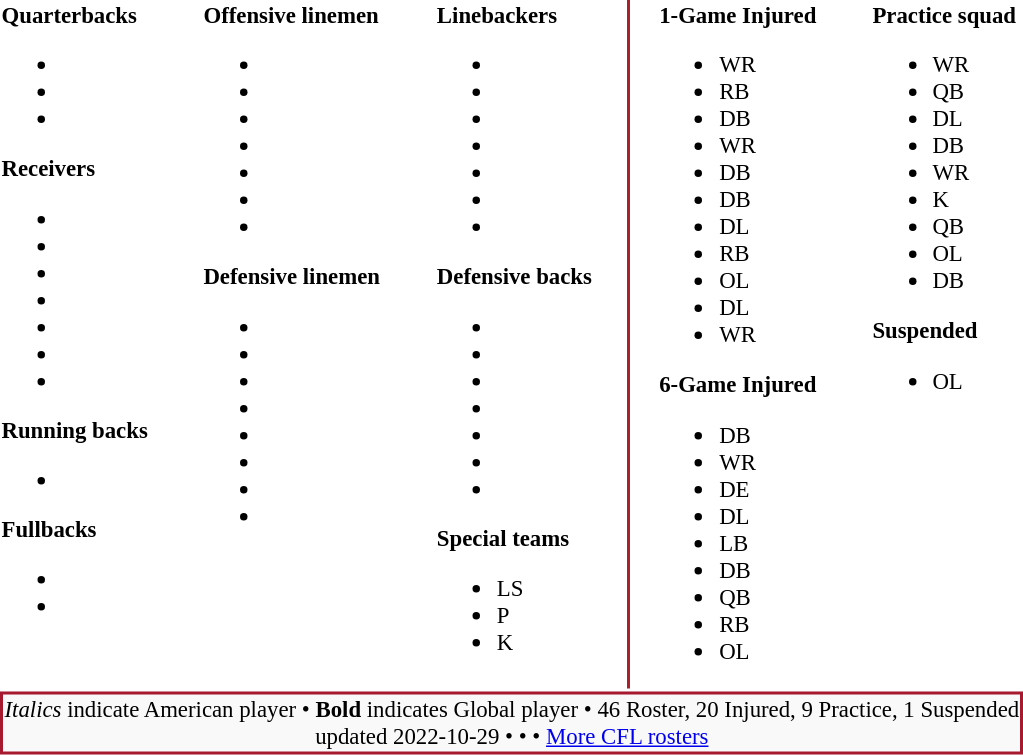<table class="toccolours" style="text-align: left;">
<tr>
<td style="font-size: 95%;vertical-align:top;"><strong>Quarterbacks</strong><br><ul><li></li><li></li><li></li></ul><strong>Receivers</strong><ul><li></li><li></li><li></li><li></li><li></li><li></li><li></li></ul><strong>Running backs</strong><ul><li></li></ul><strong>Fullbacks</strong><ul><li></li><li></li></ul></td>
<td style="width: 25px;"></td>
<td style="font-size: 95%;vertical-align:top;"><strong>Offensive linemen</strong><br><ul><li></li><li></li><li></li><li></li><li></li><li></li><li></li></ul><strong>Defensive linemen</strong><ul><li></li><li></li><li></li><li></li><li></li><li></li><li></li><li></li></ul></td>
<td style="width: 25px;"></td>
<td style="font-size: 95%;vertical-align:top;"><strong>Linebackers </strong><br><ul><li></li><li></li><li></li><li></li><li></li><li></li><li></li></ul><strong>Defensive backs</strong><ul><li></li><li></li><li></li><li></li><li></li><li></li><li></li></ul><strong>Special teams</strong><ul><li> LS</li><li> P</li><li> K</li></ul></td>
<td style="width: 12px;"></td>
<td style="width: 0.5px; background-color:#AC1F2D"></td>
<td style="width: 12px;"></td>
<td style="font-size: 95%;vertical-align:top;"><strong>1-Game Injured</strong><br><ul><li> WR</li><li> RB</li><li> DB</li><li> WR</li><li> DB</li><li> DB</li><li> DL</li><li> RB</li><li> OL</li><li> DL</li><li> WR</li></ul><strong>6-Game Injured</strong><ul><li> DB</li><li> WR</li><li> DE</li><li> DL</li><li> LB</li><li> DB</li><li> QB</li><li> RB</li><li> OL</li></ul></td>
<td style="width: 25px;"></td>
<td style="font-size: 95%;vertical-align:top;"><strong>Practice squad</strong><br><ul><li> WR</li><li> QB</li><li> DL</li><li> DB</li><li> WR</li><li> K</li><li> QB</li><li> OL</li><li> DB</li></ul><strong>Suspended</strong><ul><li> OL</li></ul></td>
</tr>
<tr>
<td style="text-align:center;font-size: 95%;background:#F9F9F9;border:2px solid #A6192E" colspan="12"><em>Italics</em> indicate American player • <strong>Bold</strong> indicates Global player • 46 Roster, 20 Injured, 9 Practice, 1 Suspended<br><span></span> updated 2022-10-29 • <span></span> • <span></span> • <a href='#'>More CFL rosters</a></td>
</tr>
<tr>
</tr>
</table>
